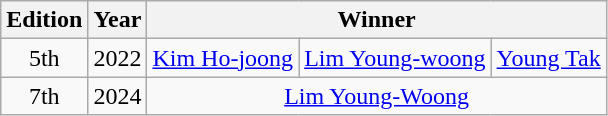<table class="wikitable" style="text-align:center">
<tr>
<th>Edition</th>
<th>Year</th>
<th colspan="3">Winner</th>
</tr>
<tr>
<td>5th</td>
<td>2022</td>
<td><a href='#'>Kim Ho-joong</a></td>
<td><a href='#'>Lim Young-woong</a></td>
<td><a href='#'>Young Tak</a></td>
</tr>
<tr>
<td>7th</td>
<td>2024</td>
<td colspan="3"><a href='#'>Lim Young-Woong</a></td>
</tr>
</table>
